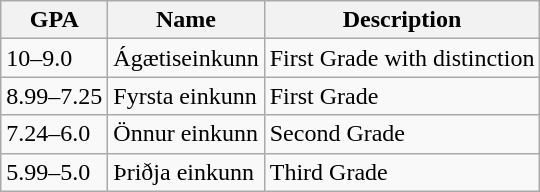<table class="wikitable">
<tr>
<th>GPA</th>
<th>Name</th>
<th>Description</th>
</tr>
<tr>
<td>10–9.0</td>
<td>Ágætiseinkunn</td>
<td>First Grade with distinction</td>
</tr>
<tr>
<td>8.99–7.25</td>
<td>Fyrsta einkunn</td>
<td>First Grade</td>
</tr>
<tr>
<td>7.24–6.0</td>
<td>Önnur einkunn</td>
<td>Second Grade</td>
</tr>
<tr>
<td>5.99–5.0</td>
<td>Þriðja einkunn</td>
<td>Third Grade</td>
</tr>
</table>
